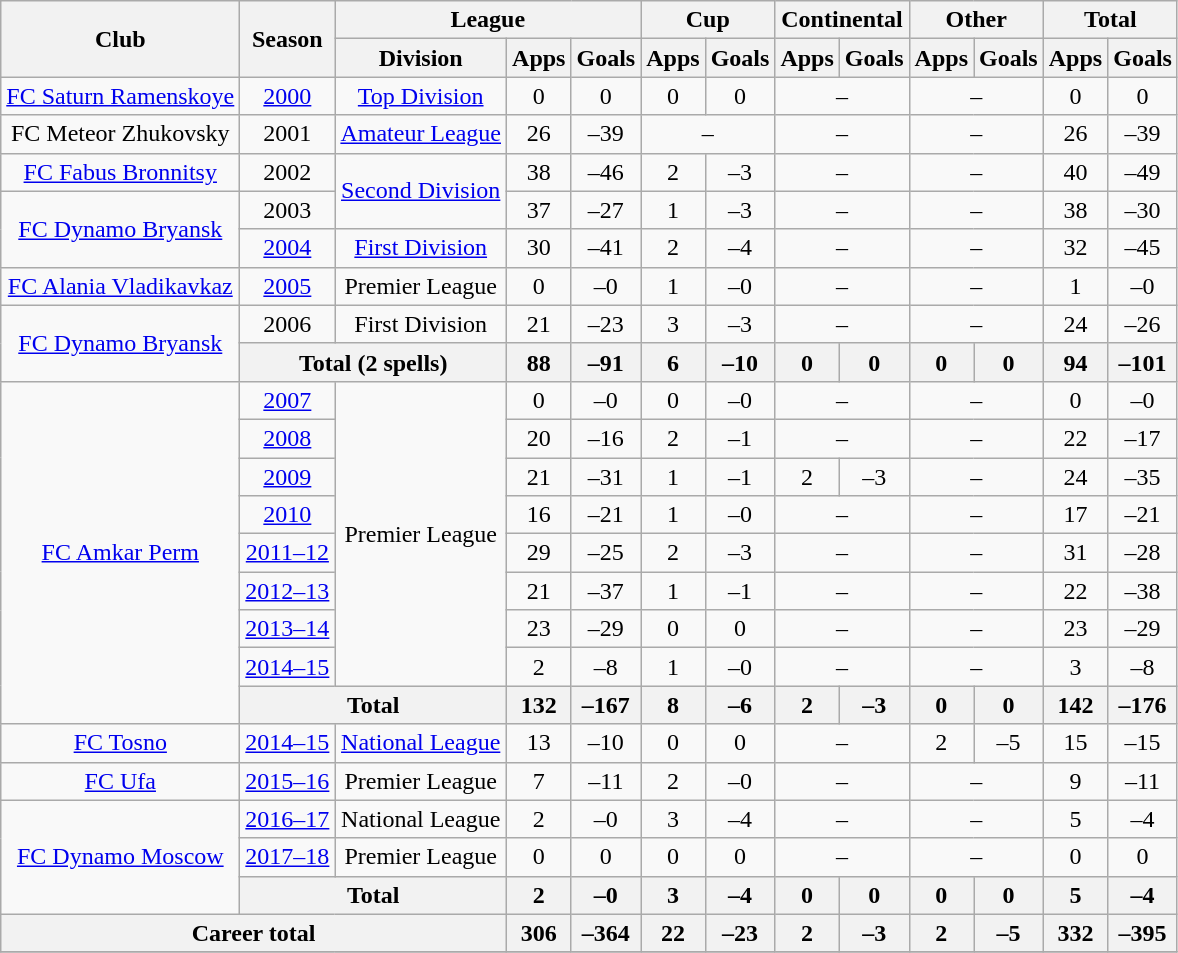<table class="wikitable" style="text-align: center;">
<tr>
<th rowspan=2>Club</th>
<th rowspan=2>Season</th>
<th colspan=3>League</th>
<th colspan=2>Cup</th>
<th colspan=2>Continental</th>
<th colspan=2>Other</th>
<th colspan=2>Total</th>
</tr>
<tr>
<th>Division</th>
<th>Apps</th>
<th>Goals</th>
<th>Apps</th>
<th>Goals</th>
<th>Apps</th>
<th>Goals</th>
<th>Apps</th>
<th>Goals</th>
<th>Apps</th>
<th>Goals</th>
</tr>
<tr>
<td><a href='#'>FC Saturn Ramenskoye</a></td>
<td><a href='#'>2000</a></td>
<td><a href='#'>Top Division</a></td>
<td>0</td>
<td>0</td>
<td>0</td>
<td>0</td>
<td colspan=2>–</td>
<td colspan=2>–</td>
<td>0</td>
<td>0</td>
</tr>
<tr>
<td>FC Meteor Zhukovsky</td>
<td>2001</td>
<td><a href='#'>Amateur League</a></td>
<td>26</td>
<td>–39</td>
<td colspan=2>–</td>
<td colspan=2>–</td>
<td colspan=2>–</td>
<td>26</td>
<td>–39</td>
</tr>
<tr>
<td><a href='#'>FC Fabus Bronnitsy</a></td>
<td>2002</td>
<td rowspan=2><a href='#'>Second Division</a></td>
<td>38</td>
<td>–46</td>
<td>2</td>
<td>–3</td>
<td colspan=2>–</td>
<td colspan=2>–</td>
<td>40</td>
<td>–49</td>
</tr>
<tr>
<td rowspan=2><a href='#'>FC Dynamo Bryansk</a></td>
<td>2003</td>
<td>37</td>
<td>–27</td>
<td>1</td>
<td>–3</td>
<td colspan=2>–</td>
<td colspan=2>–</td>
<td>38</td>
<td>–30</td>
</tr>
<tr>
<td><a href='#'>2004</a></td>
<td><a href='#'>First Division</a></td>
<td>30</td>
<td>–41</td>
<td>2</td>
<td>–4</td>
<td colspan=2>–</td>
<td colspan=2>–</td>
<td>32</td>
<td>–45</td>
</tr>
<tr>
<td><a href='#'>FC Alania Vladikavkaz</a></td>
<td><a href='#'>2005</a></td>
<td>Premier League</td>
<td>0</td>
<td>–0</td>
<td>1</td>
<td>–0</td>
<td colspan=2>–</td>
<td colspan=2>–</td>
<td>1</td>
<td>–0</td>
</tr>
<tr>
<td rowspan=2><a href='#'>FC Dynamo Bryansk</a></td>
<td>2006</td>
<td>First Division</td>
<td>21</td>
<td>–23</td>
<td>3</td>
<td>–3</td>
<td colspan=2>–</td>
<td colspan=2>–</td>
<td>24</td>
<td>–26</td>
</tr>
<tr>
<th colspan=2>Total (2 spells)</th>
<th>88</th>
<th>–91</th>
<th>6</th>
<th>–10</th>
<th>0</th>
<th>0</th>
<th>0</th>
<th>0</th>
<th>94</th>
<th>–101</th>
</tr>
<tr>
<td rowspan=9><a href='#'>FC Amkar Perm</a></td>
<td><a href='#'>2007</a></td>
<td rowspan=8>Premier League</td>
<td>0</td>
<td>–0</td>
<td>0</td>
<td>–0</td>
<td colspan=2>–</td>
<td colspan=2>–</td>
<td>0</td>
<td>–0</td>
</tr>
<tr>
<td><a href='#'>2008</a></td>
<td>20</td>
<td>–16</td>
<td>2</td>
<td>–1</td>
<td colspan=2>–</td>
<td colspan=2>–</td>
<td>22</td>
<td>–17</td>
</tr>
<tr>
<td><a href='#'>2009</a></td>
<td>21</td>
<td>–31</td>
<td>1</td>
<td>–1</td>
<td>2</td>
<td>–3</td>
<td colspan=2>–</td>
<td>24</td>
<td>–35</td>
</tr>
<tr>
<td><a href='#'>2010</a></td>
<td>16</td>
<td>–21</td>
<td>1</td>
<td>–0</td>
<td colspan=2>–</td>
<td colspan=2>–</td>
<td>17</td>
<td>–21</td>
</tr>
<tr>
<td><a href='#'>2011–12</a></td>
<td>29</td>
<td>–25</td>
<td>2</td>
<td>–3</td>
<td colspan=2>–</td>
<td colspan=2>–</td>
<td>31</td>
<td>–28</td>
</tr>
<tr>
<td><a href='#'>2012–13</a></td>
<td>21</td>
<td>–37</td>
<td>1</td>
<td>–1</td>
<td colspan=2>–</td>
<td colspan=2>–</td>
<td>22</td>
<td>–38</td>
</tr>
<tr>
<td><a href='#'>2013–14</a></td>
<td>23</td>
<td>–29</td>
<td>0</td>
<td>0</td>
<td colspan=2>–</td>
<td colspan=2>–</td>
<td>23</td>
<td>–29</td>
</tr>
<tr>
<td><a href='#'>2014–15</a></td>
<td>2</td>
<td>–8</td>
<td>1</td>
<td>–0</td>
<td colspan=2>–</td>
<td colspan=2>–</td>
<td>3</td>
<td>–8</td>
</tr>
<tr>
<th colspan=2>Total</th>
<th>132</th>
<th>–167</th>
<th>8</th>
<th>–6</th>
<th>2</th>
<th>–3</th>
<th>0</th>
<th>0</th>
<th>142</th>
<th>–176</th>
</tr>
<tr>
<td><a href='#'>FC Tosno</a></td>
<td><a href='#'>2014–15</a></td>
<td><a href='#'>National League</a></td>
<td>13</td>
<td>–10</td>
<td>0</td>
<td>0</td>
<td colspan=2>–</td>
<td>2</td>
<td>–5</td>
<td>15</td>
<td>–15</td>
</tr>
<tr>
<td><a href='#'>FC Ufa</a></td>
<td><a href='#'>2015–16</a></td>
<td>Premier League</td>
<td>7</td>
<td>–11</td>
<td>2</td>
<td>–0</td>
<td colspan=2>–</td>
<td colspan=2>–</td>
<td>9</td>
<td>–11</td>
</tr>
<tr>
<td rowspan=3><a href='#'>FC Dynamo Moscow</a></td>
<td><a href='#'>2016–17</a></td>
<td>National League</td>
<td>2</td>
<td>–0</td>
<td>3</td>
<td>–4</td>
<td colspan=2>–</td>
<td colspan=2>–</td>
<td>5</td>
<td>–4</td>
</tr>
<tr>
<td><a href='#'>2017–18</a></td>
<td>Premier League</td>
<td>0</td>
<td>0</td>
<td>0</td>
<td>0</td>
<td colspan=2>–</td>
<td colspan=2>–</td>
<td>0</td>
<td>0</td>
</tr>
<tr>
<th colspan=2>Total</th>
<th>2</th>
<th>–0</th>
<th>3</th>
<th>–4</th>
<th>0</th>
<th>0</th>
<th>0</th>
<th>0</th>
<th>5</th>
<th>–4</th>
</tr>
<tr>
<th colspan=3>Career total</th>
<th>306</th>
<th>–364</th>
<th>22</th>
<th>–23</th>
<th>2</th>
<th>–3</th>
<th>2</th>
<th>–5</th>
<th>332</th>
<th>–395</th>
</tr>
<tr>
</tr>
</table>
